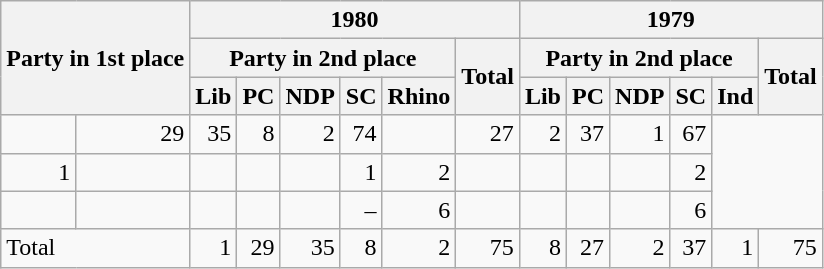<table class="wikitable" style="text-align:right;">
<tr>
<th rowspan="3" colspan="2" style="text-align:left;">Party in 1st place</th>
<th colspan="6">1980</th>
<th colspan="6">1979</th>
</tr>
<tr>
<th colspan="5">Party in 2nd place</th>
<th rowspan="2">Total</th>
<th colspan="5">Party in 2nd place</th>
<th rowspan="2">Total</th>
</tr>
<tr>
<th>Lib</th>
<th>PC</th>
<th>NDP</th>
<th>SC</th>
<th>Rhino</th>
<th>Lib</th>
<th>PC</th>
<th>NDP</th>
<th>SC</th>
<th>Ind</th>
</tr>
<tr>
<td></td>
<td>29</td>
<td>35</td>
<td>8</td>
<td>2</td>
<td>74</td>
<td></td>
<td>27</td>
<td>2</td>
<td>37</td>
<td>1</td>
<td>67</td>
</tr>
<tr>
<td>1</td>
<td></td>
<td></td>
<td></td>
<td></td>
<td>1</td>
<td>2</td>
<td></td>
<td></td>
<td></td>
<td></td>
<td>2</td>
</tr>
<tr>
<td></td>
<td></td>
<td></td>
<td></td>
<td></td>
<td>–</td>
<td>6</td>
<td></td>
<td></td>
<td></td>
<td></td>
<td>6</td>
</tr>
<tr>
<td colspan="2" style="text-align:left;">Total</td>
<td>1</td>
<td>29</td>
<td>35</td>
<td>8</td>
<td>2</td>
<td>75</td>
<td>8</td>
<td>27</td>
<td>2</td>
<td>37</td>
<td>1</td>
<td>75</td>
</tr>
</table>
